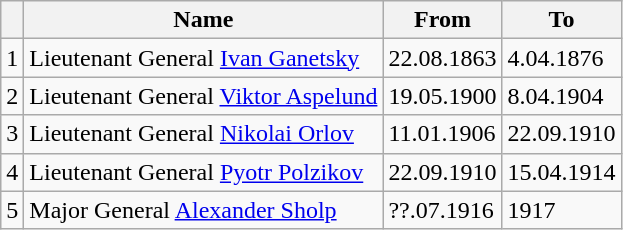<table class=wikitable>
<tr>
<th></th>
<th>Name</th>
<th>From</th>
<th>To</th>
</tr>
<tr>
<td>1</td>
<td>Lieutenant General <a href='#'>Ivan Ganetsky</a></td>
<td>22.08.1863</td>
<td>4.04.1876</td>
</tr>
<tr>
<td>2</td>
<td>Lieutenant General <a href='#'>Viktor Aspelund</a></td>
<td>19.05.1900</td>
<td>8.04.1904</td>
</tr>
<tr>
<td>3</td>
<td>Lieutenant General <a href='#'>Nikolai Orlov</a></td>
<td>11.01.1906</td>
<td>22.09.1910</td>
</tr>
<tr>
<td>4</td>
<td>Lieutenant General <a href='#'>Pyotr Polzikov</a></td>
<td>22.09.1910</td>
<td>15.04.1914</td>
</tr>
<tr>
<td>5</td>
<td>Major General <a href='#'>Alexander Sholp</a></td>
<td>??.07.1916</td>
<td>1917</td>
</tr>
</table>
